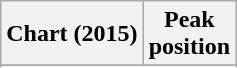<table class="wikitable sortable plainrowheaders" style="text-align:center">
<tr>
<th scope="col">Chart (2015)</th>
<th scope="col">Peak<br>position</th>
</tr>
<tr>
</tr>
<tr>
</tr>
<tr>
</tr>
<tr>
</tr>
<tr>
</tr>
<tr>
</tr>
<tr>
</tr>
<tr>
</tr>
<tr>
</tr>
</table>
